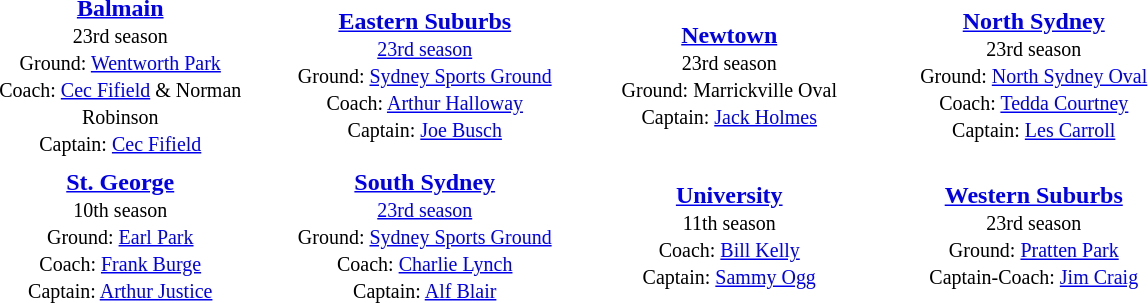<table align="center" class="toccolours" style="text-valign: center;" cellpadding=3 cellspacing=2>
<tr>
<th width=195></th>
<th width=195></th>
<th width=195></th>
<th width=195></th>
</tr>
<tr>
<td align="center"><strong><a href='#'>Balmain</a></strong><br><small>23rd season<br>Ground: <a href='#'>Wentworth Park</a><br>Coach: <a href='#'>Cec Fifield</a> & Norman Robinson<br>Captain: <a href='#'>Cec Fifield</a></small></td>
<td align="center"><strong><a href='#'>Eastern Suburbs</a></strong><br><small><a href='#'>23rd season</a><br>Ground: <a href='#'>Sydney Sports Ground</a><br>Coach: <a href='#'>Arthur Halloway</a><br>Captain: <a href='#'>Joe Busch</a></small></td>
<td align="center"><strong><a href='#'>Newtown</a></strong><br><small>23rd season<br>Ground: Marrickville Oval<br>Captain: <a href='#'>Jack Holmes</a></small></td>
<td align="center"><strong><a href='#'>North Sydney</a></strong><br><small>23rd season<br>Ground: <a href='#'>North Sydney Oval</a><br>Coach: <a href='#'>Tedda Courtney</a><br>Captain: <a href='#'>Les Carroll</a></small></td>
</tr>
<tr>
<td align="center"><strong><a href='#'>St. George</a></strong><br><small>10th season<br>Ground: <a href='#'>Earl Park</a><br>Coach: <a href='#'>Frank Burge</a><br>Captain: <a href='#'>Arthur Justice</a></small></td>
<td align="center"><strong><a href='#'>South Sydney</a></strong><br><small><a href='#'>23rd season</a><br>Ground: <a href='#'>Sydney Sports Ground</a><br>Coach: <a href='#'>Charlie Lynch</a><br>Captain: <a href='#'>Alf Blair</a></small></td>
<td align="center"><strong><a href='#'>University</a></strong><br><small>11th season<br>Coach: <a href='#'>Bill Kelly</a><br>Captain: <a href='#'>Sammy Ogg</a></small></td>
<td align="center"><strong><a href='#'>Western Suburbs</a></strong><br><small>23rd season<br>Ground: <a href='#'>Pratten Park</a><br>Captain-Coach: <a href='#'>Jim Craig</a></small></td>
</tr>
</table>
